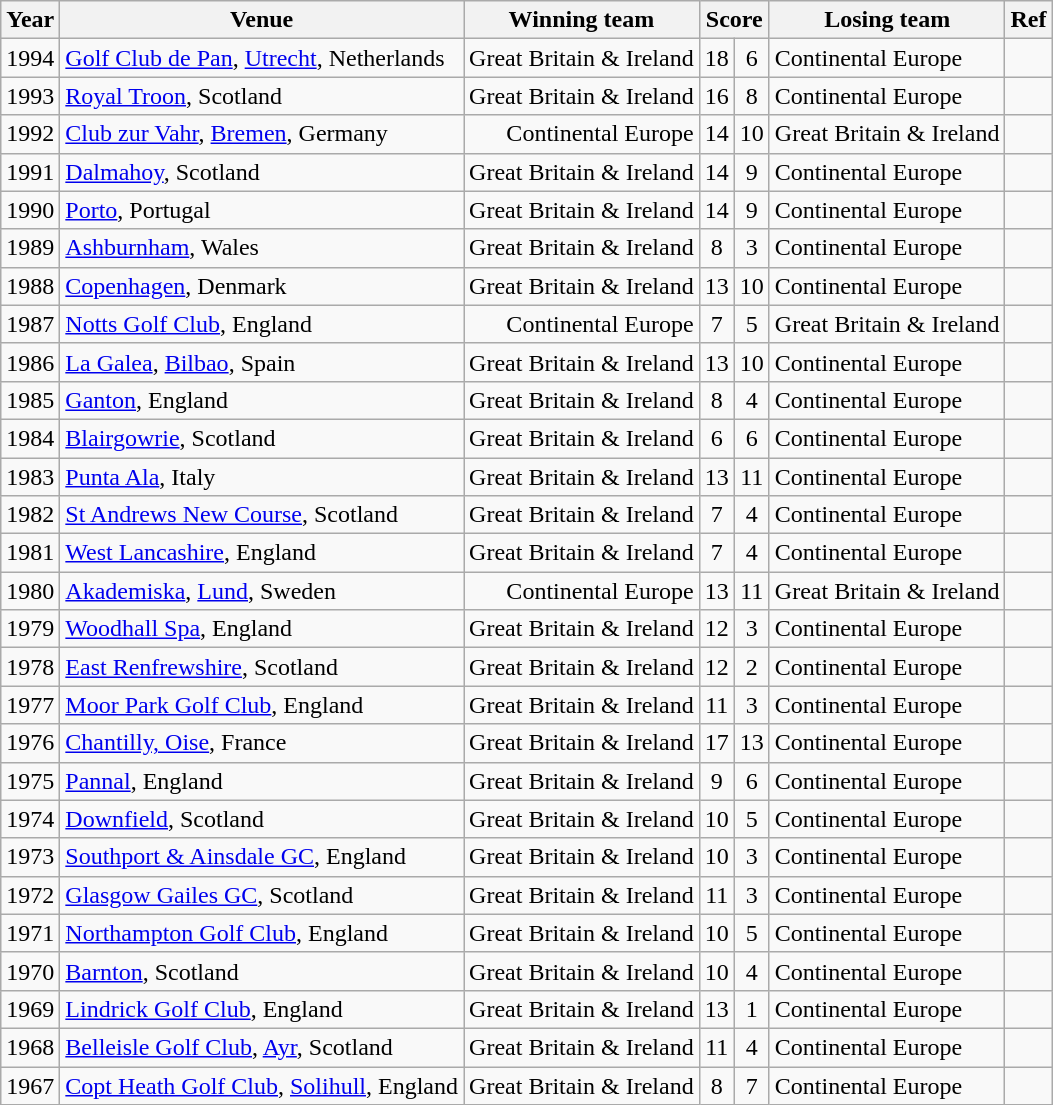<table class="wikitable">
<tr>
<th>Year</th>
<th>Venue</th>
<th>Winning team</th>
<th colspan="2">Score</th>
<th>Losing team</th>
<th>Ref</th>
</tr>
<tr>
<td align=center>1994</td>
<td><a href='#'>Golf Club de Pan</a>, <a href='#'>Utrecht</a>, Netherlands</td>
<td align=right>Great Britain  & Ireland </td>
<td align=center>18</td>
<td align=center>6</td>
<td> Continental Europe</td>
<td></td>
</tr>
<tr>
<td align=center>1993</td>
<td><a href='#'>Royal Troon</a>, Scotland</td>
<td align=right>Great Britain  & Ireland </td>
<td align=center>16</td>
<td align=center>8</td>
<td> Continental Europe</td>
<td></td>
</tr>
<tr>
<td align=center>1992</td>
<td><a href='#'>Club zur Vahr</a>, <a href='#'>Bremen</a>, Germany</td>
<td align=right> Continental Europe</td>
<td align=center>14</td>
<td align=center>10</td>
<td>Great Britain  & Ireland </td>
<td></td>
</tr>
<tr>
<td align=center>1991</td>
<td><a href='#'>Dalmahoy</a>, Scotland</td>
<td align=right>Great Britain  & Ireland </td>
<td align=center>14</td>
<td align=center>9</td>
<td> Continental Europe</td>
<td></td>
</tr>
<tr>
<td align=center>1990</td>
<td><a href='#'>Porto</a>, Portugal</td>
<td align=right>Great Britain  & Ireland </td>
<td align=center>14</td>
<td align=center>9</td>
<td> Continental Europe</td>
<td></td>
</tr>
<tr>
<td align=center>1989</td>
<td><a href='#'>Ashburnham</a>, Wales</td>
<td align=right>Great Britain  & Ireland </td>
<td align=center>8</td>
<td align=center>3</td>
<td> Continental Europe</td>
<td></td>
</tr>
<tr>
<td align=center>1988</td>
<td><a href='#'>Copenhagen</a>, Denmark</td>
<td align=right>Great Britain  & Ireland </td>
<td align=center>13</td>
<td align=center>10</td>
<td> Continental Europe</td>
<td></td>
</tr>
<tr>
<td align=center>1987</td>
<td><a href='#'>Notts Golf Club</a>, England</td>
<td align=right> Continental Europe</td>
<td align=center>7</td>
<td align=center>5</td>
<td>Great Britain  & Ireland </td>
<td></td>
</tr>
<tr>
<td align=center>1986</td>
<td><a href='#'>La Galea</a>, <a href='#'>Bilbao</a>, Spain</td>
<td align=right>Great Britain  & Ireland </td>
<td align=center>13</td>
<td align=center>10</td>
<td> Continental Europe</td>
<td></td>
</tr>
<tr>
<td align=center>1985</td>
<td><a href='#'>Ganton</a>, England</td>
<td align=right>Great Britain  & Ireland </td>
<td align=center>8</td>
<td align=center>4</td>
<td> Continental Europe</td>
<td></td>
</tr>
<tr>
<td align=center>1984</td>
<td><a href='#'>Blairgowrie</a>, Scotland</td>
<td align=right>Great Britain  & Ireland </td>
<td align=center>6</td>
<td align=center>6</td>
<td> Continental Europe</td>
<td></td>
</tr>
<tr>
<td align=center>1983</td>
<td><a href='#'>Punta Ala</a>, Italy</td>
<td align=right>Great Britain  & Ireland </td>
<td align=center>13</td>
<td align=center>11</td>
<td> Continental Europe</td>
<td></td>
</tr>
<tr>
<td align=center>1982</td>
<td><a href='#'>St Andrews New Course</a>, Scotland</td>
<td align=right>Great Britain  & Ireland </td>
<td align=center>7</td>
<td align=center>4</td>
<td> Continental Europe</td>
<td></td>
</tr>
<tr>
<td align=center>1981</td>
<td><a href='#'>West Lancashire</a>, England</td>
<td align=right>Great Britain  & Ireland </td>
<td align=center>7</td>
<td align=center>4</td>
<td> Continental Europe</td>
<td></td>
</tr>
<tr>
<td align=center>1980</td>
<td><a href='#'>Akademiska</a>, <a href='#'>Lund</a>, Sweden</td>
<td align=right> Continental Europe</td>
<td align=center>13</td>
<td align=center>11</td>
<td>Great Britain  & Ireland </td>
<td></td>
</tr>
<tr>
<td align=center>1979</td>
<td><a href='#'>Woodhall Spa</a>, England</td>
<td align=right>Great Britain  & Ireland </td>
<td align=center>12</td>
<td align=center>3</td>
<td> Continental Europe</td>
<td></td>
</tr>
<tr>
<td align=center>1978</td>
<td><a href='#'>East Renfrewshire</a>, Scotland</td>
<td align=right>Great Britain  & Ireland </td>
<td align=center>12</td>
<td align=center>2</td>
<td> Continental Europe</td>
<td></td>
</tr>
<tr>
<td align=center>1977</td>
<td><a href='#'>Moor Park Golf Club</a>, England</td>
<td align=right>Great Britain  & Ireland </td>
<td align=center>11</td>
<td align=center>3</td>
<td> Continental Europe</td>
<td></td>
</tr>
<tr>
<td align=center>1976</td>
<td><a href='#'>Chantilly, Oise</a>, France</td>
<td align=right>Great Britain  & Ireland </td>
<td align=center>17</td>
<td align=center>13</td>
<td> Continental Europe</td>
<td></td>
</tr>
<tr>
<td align=center>1975</td>
<td><a href='#'>Pannal</a>, England</td>
<td align=right>Great Britain  & Ireland </td>
<td align=center>9</td>
<td align=center>6</td>
<td> Continental Europe</td>
<td></td>
</tr>
<tr>
<td align=center>1974</td>
<td><a href='#'>Downfield</a>, Scotland</td>
<td align=right>Great Britain  & Ireland </td>
<td align=center>10</td>
<td align=center>5</td>
<td> Continental Europe</td>
<td></td>
</tr>
<tr>
<td align=center>1973</td>
<td><a href='#'>Southport & Ainsdale GC</a>, England</td>
<td align=right>Great Britain  & Ireland </td>
<td align=center>10</td>
<td align=center>3</td>
<td> Continental Europe</td>
<td></td>
</tr>
<tr>
<td align=center>1972</td>
<td><a href='#'>Glasgow Gailes GC</a>, Scotland</td>
<td align=right>Great Britain  & Ireland </td>
<td align=center>11</td>
<td align=center>3</td>
<td> Continental Europe</td>
<td></td>
</tr>
<tr>
<td align=center>1971</td>
<td><a href='#'>Northampton Golf Club</a>, England</td>
<td align=right>Great Britain  & Ireland </td>
<td align=center>10</td>
<td align=center>5</td>
<td> Continental Europe</td>
<td></td>
</tr>
<tr>
<td align=center>1970</td>
<td><a href='#'>Barnton</a>, Scotland</td>
<td align=right>Great Britain  & Ireland </td>
<td align=center>10</td>
<td align=center>4</td>
<td> Continental Europe</td>
<td></td>
</tr>
<tr>
<td align=center>1969</td>
<td><a href='#'>Lindrick Golf Club</a>, England</td>
<td align=right>Great Britain  & Ireland </td>
<td align=center>13</td>
<td align=center>1</td>
<td> Continental Europe</td>
<td></td>
</tr>
<tr>
<td align=center>1968</td>
<td><a href='#'>Belleisle Golf Club</a>, <a href='#'>Ayr</a>, Scotland</td>
<td align=right>Great Britain  & Ireland </td>
<td align=center>11</td>
<td align=center>4</td>
<td> Continental Europe</td>
<td></td>
</tr>
<tr>
<td align=center>1967</td>
<td><a href='#'>Copt Heath Golf Club</a>, <a href='#'>Solihull</a>, England</td>
<td align=right>Great Britain  & Ireland </td>
<td align=center>8</td>
<td align=center>7</td>
<td> Continental Europe</td>
<td></td>
</tr>
</table>
